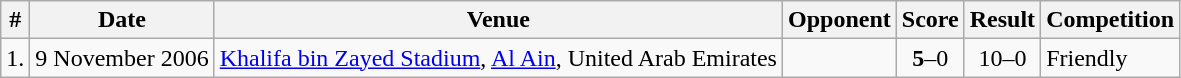<table class="wikitable">
<tr>
<th>#</th>
<th>Date</th>
<th>Venue</th>
<th>Opponent</th>
<th>Score</th>
<th>Result</th>
<th>Competition</th>
</tr>
<tr>
<td>1.</td>
<td>9 November 2006</td>
<td><a href='#'>Khalifa bin Zayed Stadium</a>, <a href='#'>Al Ain</a>, United Arab Emirates</td>
<td></td>
<td align=center><strong>5</strong>–0</td>
<td align=center>10–0</td>
<td>Friendly</td>
</tr>
</table>
